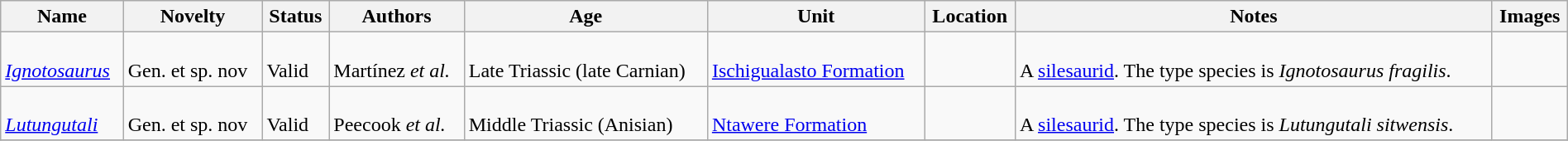<table class="wikitable sortable" align="center" width="100%">
<tr>
<th>Name</th>
<th>Novelty</th>
<th>Status</th>
<th>Authors</th>
<th>Age</th>
<th>Unit</th>
<th>Location</th>
<th>Notes</th>
<th>Images</th>
</tr>
<tr>
<td><br><em><a href='#'>Ignotosaurus</a></em></td>
<td><br>Gen. et sp. nov</td>
<td><br>Valid</td>
<td><br>Martínez <em>et al.</em></td>
<td><br>Late Triassic (late Carnian)</td>
<td><br><a href='#'>Ischigualasto Formation</a></td>
<td><br></td>
<td><br>A <a href='#'>silesaurid</a>. The type species is <em>Ignotosaurus fragilis</em>.</td>
<td></td>
</tr>
<tr>
<td><br><em><a href='#'>Lutungutali</a></em></td>
<td><br>Gen. et sp. nov</td>
<td><br>Valid</td>
<td><br>Peecook <em>et al.</em></td>
<td><br>Middle Triassic (Anisian)</td>
<td><br><a href='#'>Ntawere Formation</a></td>
<td><br></td>
<td><br>A <a href='#'>silesaurid</a>. The type species is <em>Lutungutali sitwensis</em>.</td>
<td></td>
</tr>
<tr>
</tr>
</table>
